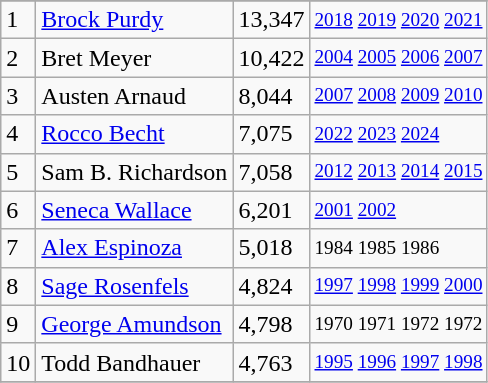<table class="wikitable">
<tr>
</tr>
<tr>
<td>1</td>
<td><a href='#'>Brock Purdy</a></td>
<td><abbr>13,347</abbr></td>
<td style="font-size:80%;"><a href='#'>2018</a> <a href='#'>2019</a> <a href='#'>2020</a> <a href='#'>2021</a></td>
</tr>
<tr>
<td>2</td>
<td>Bret Meyer</td>
<td><abbr>10,422</abbr></td>
<td style="font-size:80%;"><a href='#'>2004</a> <a href='#'>2005</a> <a href='#'>2006</a> <a href='#'>2007</a></td>
</tr>
<tr>
<td>3</td>
<td>Austen Arnaud</td>
<td><abbr>8,044</abbr></td>
<td style="font-size:80%;"><a href='#'>2007</a> <a href='#'>2008</a> <a href='#'>2009</a> <a href='#'>2010</a></td>
</tr>
<tr>
<td>4</td>
<td><a href='#'>Rocco Becht</a></td>
<td><abbr>7,075</abbr></td>
<td style="font-size:80%;"><a href='#'>2022</a> <a href='#'>2023</a> <a href='#'>2024</a></td>
</tr>
<tr>
<td>5</td>
<td>Sam B. Richardson</td>
<td><abbr>7,058</abbr></td>
<td style="font-size:80%;"><a href='#'>2012</a> <a href='#'>2013</a> <a href='#'>2014</a> <a href='#'>2015</a></td>
</tr>
<tr>
<td>6</td>
<td><a href='#'>Seneca Wallace</a></td>
<td><abbr>6,201</abbr></td>
<td style="font-size:80%;"><a href='#'>2001</a> <a href='#'>2002</a></td>
</tr>
<tr>
<td>7</td>
<td><a href='#'>Alex Espinoza</a></td>
<td><abbr>5,018</abbr></td>
<td style="font-size:80%;">1984 1985 1986</td>
</tr>
<tr>
<td>8</td>
<td><a href='#'>Sage Rosenfels</a></td>
<td><abbr>4,824</abbr></td>
<td style="font-size:80%;"><a href='#'>1997</a> <a href='#'>1998</a> <a href='#'>1999</a> <a href='#'>2000</a></td>
</tr>
<tr>
<td>9</td>
<td><a href='#'>George Amundson</a></td>
<td><abbr>4,798</abbr></td>
<td style="font-size:80%;">1970 1971 1972 1972</td>
</tr>
<tr>
<td>10</td>
<td>Todd Bandhauer</td>
<td><abbr>4,763</abbr></td>
<td style="font-size:80%;"><a href='#'>1995</a> <a href='#'>1996</a> <a href='#'>1997</a> <a href='#'>1998</a></td>
</tr>
<tr>
</tr>
</table>
